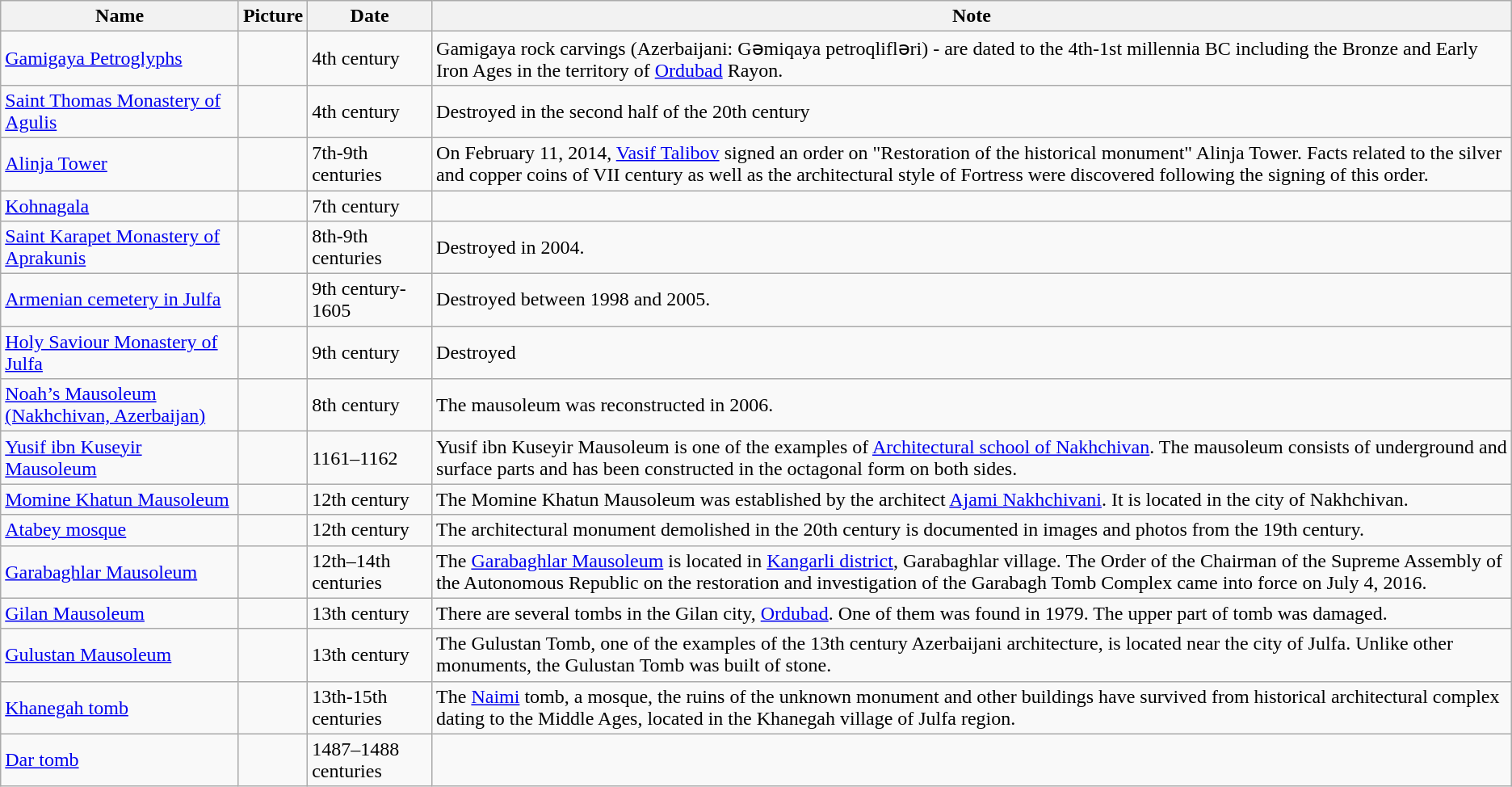<table class="wikitable">
<tr>
<th>Name</th>
<th>Picture</th>
<th>Date</th>
<th>Note</th>
</tr>
<tr>
<td><a href='#'>Gamigaya Petroglyphs</a></td>
<td></td>
<td>4th century</td>
<td>Gamigaya rock carvings (Azerbaijani: Gəmiqaya petroqlifləri) - are dated to the 4th-1st millennia BC including the Bronze and Early Iron Ages in the territory of <a href='#'>Ordubad</a> Rayon.</td>
</tr>
<tr>
<td><a href='#'>Saint Thomas Monastery of Agulis</a></td>
<td></td>
<td>4th century</td>
<td>Destroyed in the second half of the 20th century</td>
</tr>
<tr>
<td><a href='#'>Alinja Tower</a></td>
<td></td>
<td>7th-9th centuries</td>
<td>On February 11, 2014, <a href='#'>Vasif Talibov</a> signed an order on "Restoration of the historical monument" Alinja Tower. Facts related to the silver and copper coins of VII century as well as the architectural style of Fortress were discovered following the signing of this order.</td>
</tr>
<tr>
<td><a href='#'>Kohnagala</a></td>
<td></td>
<td>7th century</td>
<td></td>
</tr>
<tr>
<td><a href='#'>Saint Karapet Monastery of Aprakunis</a></td>
<td></td>
<td>8th-9th centuries</td>
<td>Destroyed in 2004.</td>
</tr>
<tr>
<td><a href='#'>Armenian cemetery in Julfa</a></td>
<td></td>
<td>9th century-1605</td>
<td>Destroyed between 1998 and 2005.</td>
</tr>
<tr>
<td><a href='#'>Holy Saviour Monastery of Julfa</a></td>
<td></td>
<td>9th century</td>
<td>Destroyed</td>
</tr>
<tr>
<td><a href='#'>Noah’s Mausoleum (Nakhchivan, Azerbaijan)</a></td>
<td></td>
<td>8th century</td>
<td>The mausoleum was reconstructed in 2006.</td>
</tr>
<tr>
<td><a href='#'>Yusif ibn Kuseyir Mausoleum</a></td>
<td></td>
<td>1161–1162</td>
<td>Yusif ibn Kuseyir Mausoleum is one of the examples of <a href='#'>Architectural school of Nakhchivan</a>. The mausoleum consists of underground and surface parts and has been constructed in the octagonal form on both sides.</td>
</tr>
<tr>
<td><a href='#'>Momine Khatun Mausoleum</a></td>
<td></td>
<td>12th century</td>
<td>The Momine Khatun Mausoleum was established by the architect <a href='#'>Ajami Nakhchivani</a>. It is located in the city of Nakhchivan.</td>
</tr>
<tr>
<td><a href='#'>Atabey mosque</a></td>
<td></td>
<td>12th century</td>
<td>The architectural monument demolished in the 20th century is documented in images and photos from the 19th century.</td>
</tr>
<tr>
<td><a href='#'>Garabaghlar Mausoleum</a></td>
<td></td>
<td>12th–14th centuries</td>
<td>The <a href='#'>Garabaghlar Mausoleum</a> is located in <a href='#'>Kangarli district</a>, Garabaghlar village. The Order of the Chairman of the Supreme Assembly of the Autonomous Republic on the restoration and investigation of the Garabagh Tomb Complex came into force on July 4, 2016.</td>
</tr>
<tr>
<td><a href='#'>Gilan Mausoleum</a></td>
<td></td>
<td>13th century</td>
<td>There are several tombs in the Gilan city, <a href='#'>Ordubad</a>. One of them was found in 1979. The upper part of tomb was damaged.</td>
</tr>
<tr>
<td><a href='#'>Gulustan Mausoleum</a></td>
<td></td>
<td>13th century</td>
<td>The Gulustan Tomb, one of the examples of the 13th century Azerbaijani architecture, is located near the city of Julfa. Unlike other monuments, the Gulustan Tomb was built of stone.</td>
</tr>
<tr>
<td><a href='#'>Khanegah tomb</a></td>
<td></td>
<td>13th-15th centuries</td>
<td>The <a href='#'>Naimi</a> tomb, a mosque, the ruins of the unknown monument and other buildings have survived from historical architectural complex dating to the Middle Ages, located in the Khanegah village of Julfa region.</td>
</tr>
<tr>
<td><a href='#'>Dar tomb</a></td>
<td></td>
<td>1487–1488 centuries</td>
<td></td>
</tr>
</table>
